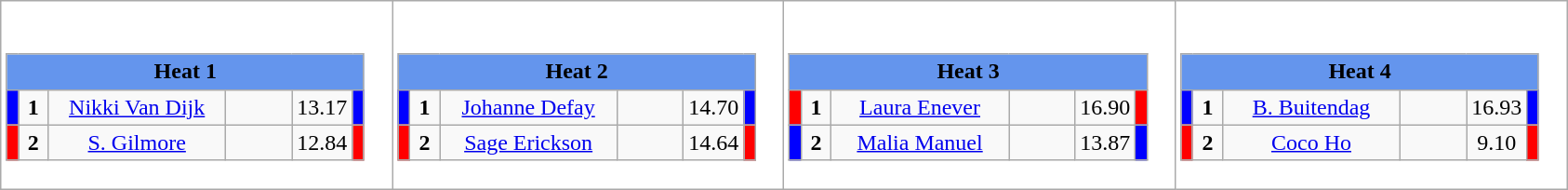<table class="wikitable" style="background:#fff;">
<tr>
<td><div><br><table class="wikitable">
<tr>
<td colspan="6"  style="text-align:center; background:#6495ed;"><strong>Heat 1</strong></td>
</tr>
<tr>
<td style="width:01px; background: #00f;"></td>
<td style="width:14px; text-align:center;"><strong>1</strong></td>
<td style="width:120px; text-align:center;"><a href='#'>Nikki Van Dijk</a></td>
<td style="width:40px; text-align:center;"></td>
<td style="width:20px; text-align:center;">13.17</td>
<td style="width:01px; background: #00f;"></td>
</tr>
<tr>
<td style="width:01px; background: #f00;"></td>
<td style="width:14px; text-align:center;"><strong>2</strong></td>
<td style="width:120px; text-align:center;"><a href='#'>S. Gilmore</a></td>
<td style="width:40px; text-align:center;"></td>
<td style="width:20px; text-align:center;">12.84</td>
<td style="width:01px; background: #f00;"></td>
</tr>
</table>
</div></td>
<td><div><br><table class="wikitable">
<tr>
<td colspan="6"  style="text-align:center; background:#6495ed;"><strong>Heat 2</strong></td>
</tr>
<tr>
<td style="width:01px; background: #00f;"></td>
<td style="width:14px; text-align:center;"><strong>1</strong></td>
<td style="width:120px; text-align:center;"><a href='#'>Johanne Defay</a></td>
<td style="width:40px; text-align:center;"></td>
<td style="width:20px; text-align:center;">14.70</td>
<td style="width:01px; background: #00f;"></td>
</tr>
<tr>
<td style="width:01px; background: #f00;"></td>
<td style="width:14px; text-align:center;"><strong>2</strong></td>
<td style="width:120px; text-align:center;"><a href='#'>Sage Erickson</a></td>
<td style="width:40px; text-align:center;"></td>
<td style="width:20px; text-align:center;">14.64</td>
<td style="width:01px; background: #f00;"></td>
</tr>
</table>
</div></td>
<td><div><br><table class="wikitable">
<tr>
<td colspan="6"  style="text-align:center; background:#6495ed;"><strong>Heat 3</strong></td>
</tr>
<tr>
<td style="width:01px; background: #f00;"></td>
<td style="width:14px; text-align:center;"><strong>1</strong></td>
<td style="width:120px; text-align:center;"><a href='#'>Laura Enever</a></td>
<td style="width:40px; text-align:center;"></td>
<td style="width:20px; text-align:center;">16.90</td>
<td style="width:01px; background: #f00;"></td>
</tr>
<tr>
<td style="width:01px; background: #00f;"></td>
<td style="width:14px; text-align:center;"><strong>2</strong></td>
<td style="width:120px; text-align:center;"><a href='#'>Malia Manuel</a></td>
<td style="width:40px; text-align:center;"></td>
<td style="width:20px; text-align:center;">13.87</td>
<td style="width:01px; background: #00f;"></td>
</tr>
</table>
</div></td>
<td><div><br><table class="wikitable">
<tr>
<td colspan="6"  style="text-align:center; background:#6495ed;"><strong>Heat 4</strong></td>
</tr>
<tr>
<td style="width:01px; background: #00f;"></td>
<td style="width:14px; text-align:center;"><strong>1</strong></td>
<td style="width:120px; text-align:center;"><a href='#'>B. Buitendag</a></td>
<td style="width:40px; text-align:center;"></td>
<td style="width:20px; text-align:center;">16.93</td>
<td style="width:01px; background: #00f;"></td>
</tr>
<tr>
<td style="width:01px; background: #f00;"></td>
<td style="width:14px; text-align:center;"><strong>2</strong></td>
<td style="width:120px; text-align:center;"><a href='#'>Coco Ho</a></td>
<td style="width:40px; text-align:center;"></td>
<td style="width:20px; text-align:center;">9.10</td>
<td style="width:01px; background: #f00;"></td>
</tr>
</table>
</div></td>
</tr>
</table>
